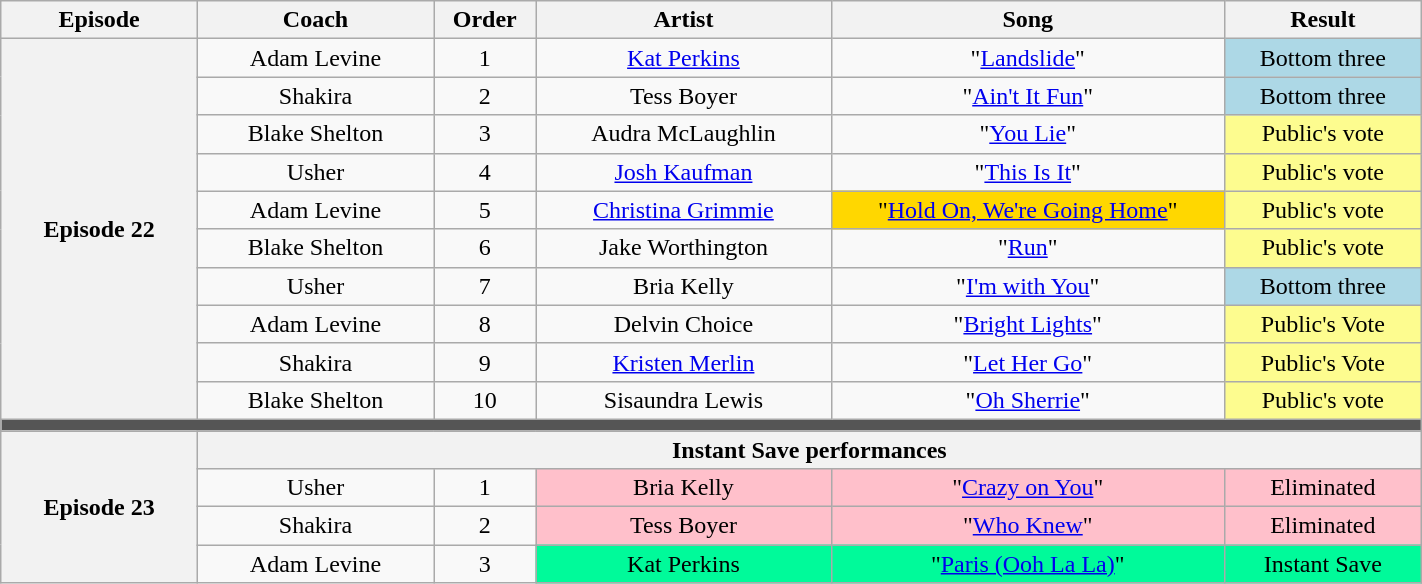<table class="wikitable" style="text-align:center; width:75%;">
<tr>
<th scope="col" style="width:10%;">Episode</th>
<th scope="col" width="12%">Coach</th>
<th scope="col" width="05%">Order</th>
<th scope="col" width="15%">Artist</th>
<th scope="col" width="20%">Song</th>
<th scope="col" width="10%">Result</th>
</tr>
<tr>
<th rowspan="10" scope="row">Episode 22<br><small></small></th>
<td>Adam Levine</td>
<td scope="row">1</td>
<td><a href='#'>Kat Perkins</a></td>
<td>"<a href='#'>Landslide</a>"</td>
<td style="background:#add8e6;">Bottom three</td>
</tr>
<tr>
<td>Shakira</td>
<td scope="row">2</td>
<td>Tess Boyer</td>
<td>"<a href='#'>Ain't It Fun</a>"</td>
<td style="background:#add8e6;">Bottom three</td>
</tr>
<tr>
<td>Blake Shelton</td>
<td scope="row">3</td>
<td>Audra McLaughlin</td>
<td>"<a href='#'>You Lie</a>"</td>
<td style="background:#fdfc8f;">Public's vote</td>
</tr>
<tr>
<td>Usher</td>
<td scope="row">4</td>
<td><a href='#'>Josh Kaufman</a></td>
<td>"<a href='#'>This Is It</a>"</td>
<td style="background:#fdfc8f;">Public's vote</td>
</tr>
<tr>
<td>Adam Levine</td>
<td scope="row">5</td>
<td><a href='#'>Christina Grimmie</a></td>
<td style="background:gold;">"<a href='#'>Hold On, We're Going Home</a>"</td>
<td style="background:#fdfc8f;">Public's vote</td>
</tr>
<tr>
<td>Blake Shelton</td>
<td scope="row">6</td>
<td>Jake Worthington</td>
<td>"<a href='#'>Run</a>"</td>
<td style="background:#fdfc8f;">Public's vote</td>
</tr>
<tr>
<td>Usher</td>
<td scope="row">7</td>
<td>Bria Kelly</td>
<td>"<a href='#'>I'm with You</a>"</td>
<td style="background:#add8e6;">Bottom three</td>
</tr>
<tr>
<td>Adam Levine</td>
<td scope="row">8</td>
<td>Delvin Choice</td>
<td>"<a href='#'>Bright Lights</a>"</td>
<td style="background:#fdfc8f;">Public's Vote</td>
</tr>
<tr>
<td>Shakira</td>
<td scope="row">9</td>
<td><a href='#'>Kristen Merlin</a></td>
<td>"<a href='#'>Let Her Go</a>"</td>
<td style="background:#fdfc8f;">Public's Vote</td>
</tr>
<tr>
<td>Blake Shelton</td>
<td scope="row">10</td>
<td>Sisaundra Lewis</td>
<td>"<a href='#'>Oh Sherrie</a>"</td>
<td style="background:#fdfc8f;">Public's vote</td>
</tr>
<tr>
<td colspan="6" style="background:#555;"></td>
</tr>
<tr>
<th rowspan="10" scope="row">Episode 23<br><small></small></th>
</tr>
<tr>
<th colspan="5">Instant Save performances</th>
</tr>
<tr>
<td>Usher</td>
<td>1</td>
<td style="background:pink;">Bria Kelly</td>
<td style="background:pink;">"<a href='#'>Crazy on You</a>"</td>
<td style="background:pink;">Eliminated</td>
</tr>
<tr>
<td>Shakira</td>
<td>2</td>
<td style="background:pink;">Tess Boyer</td>
<td style="background:pink;">"<a href='#'>Who Knew</a>"</td>
<td style="background:pink;">Eliminated</td>
</tr>
<tr>
<td>Adam Levine</td>
<td>3</td>
<td style="background:#00FA9A;">Kat Perkins</td>
<td style="background:#00FA9A;">"<a href='#'>Paris (Ooh La La)</a>"</td>
<td style="background:#00FA9A;">Instant Save</td>
</tr>
</table>
